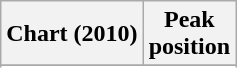<table class="wikitable sortable">
<tr>
<th>Chart (2010)</th>
<th>Peak<br>position</th>
</tr>
<tr>
</tr>
<tr>
</tr>
<tr>
</tr>
</table>
